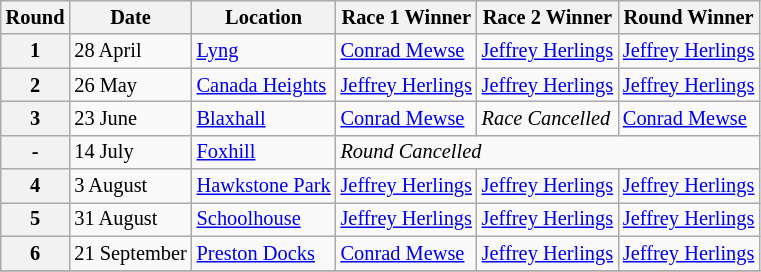<table class="wikitable" style="font-size: 85%;">
<tr>
<th>Round</th>
<th>Date</th>
<th>Location</th>
<th>Race 1 Winner</th>
<th>Race 2 Winner</th>
<th>Round Winner</th>
</tr>
<tr>
<th>1</th>
<td>28 April</td>
<td><a href='#'>Lyng</a></td>
<td> <a href='#'>Conrad Mewse</a></td>
<td> <a href='#'>Jeffrey Herlings</a></td>
<td> <a href='#'>Jeffrey Herlings</a></td>
</tr>
<tr>
<th>2</th>
<td>26 May</td>
<td><a href='#'>Canada Heights</a></td>
<td> <a href='#'>Jeffrey Herlings</a></td>
<td> <a href='#'>Jeffrey Herlings</a></td>
<td> <a href='#'>Jeffrey Herlings</a></td>
</tr>
<tr>
<th>3</th>
<td>23 June</td>
<td><a href='#'>Blaxhall</a></td>
<td> <a href='#'>Conrad Mewse</a></td>
<td><em>Race Cancelled</em></td>
<td> <a href='#'>Conrad Mewse</a></td>
</tr>
<tr>
<th>-</th>
<td>14 July</td>
<td><a href='#'>Foxhill</a></td>
<td colspan=3><em>Round Cancelled</em></td>
</tr>
<tr>
<th>4</th>
<td>3 August</td>
<td><a href='#'>Hawkstone Park</a></td>
<td> <a href='#'>Jeffrey Herlings</a></td>
<td> <a href='#'>Jeffrey Herlings</a></td>
<td> <a href='#'>Jeffrey Herlings</a></td>
</tr>
<tr>
<th>5</th>
<td>31 August</td>
<td><a href='#'>Schoolhouse</a></td>
<td> <a href='#'>Jeffrey Herlings</a></td>
<td> <a href='#'>Jeffrey Herlings</a></td>
<td> <a href='#'>Jeffrey Herlings</a></td>
</tr>
<tr>
<th>6</th>
<td>21 September</td>
<td><a href='#'>Preston Docks</a></td>
<td> <a href='#'>Conrad Mewse</a></td>
<td> <a href='#'>Jeffrey Herlings</a></td>
<td> <a href='#'>Jeffrey Herlings</a></td>
</tr>
<tr>
</tr>
</table>
